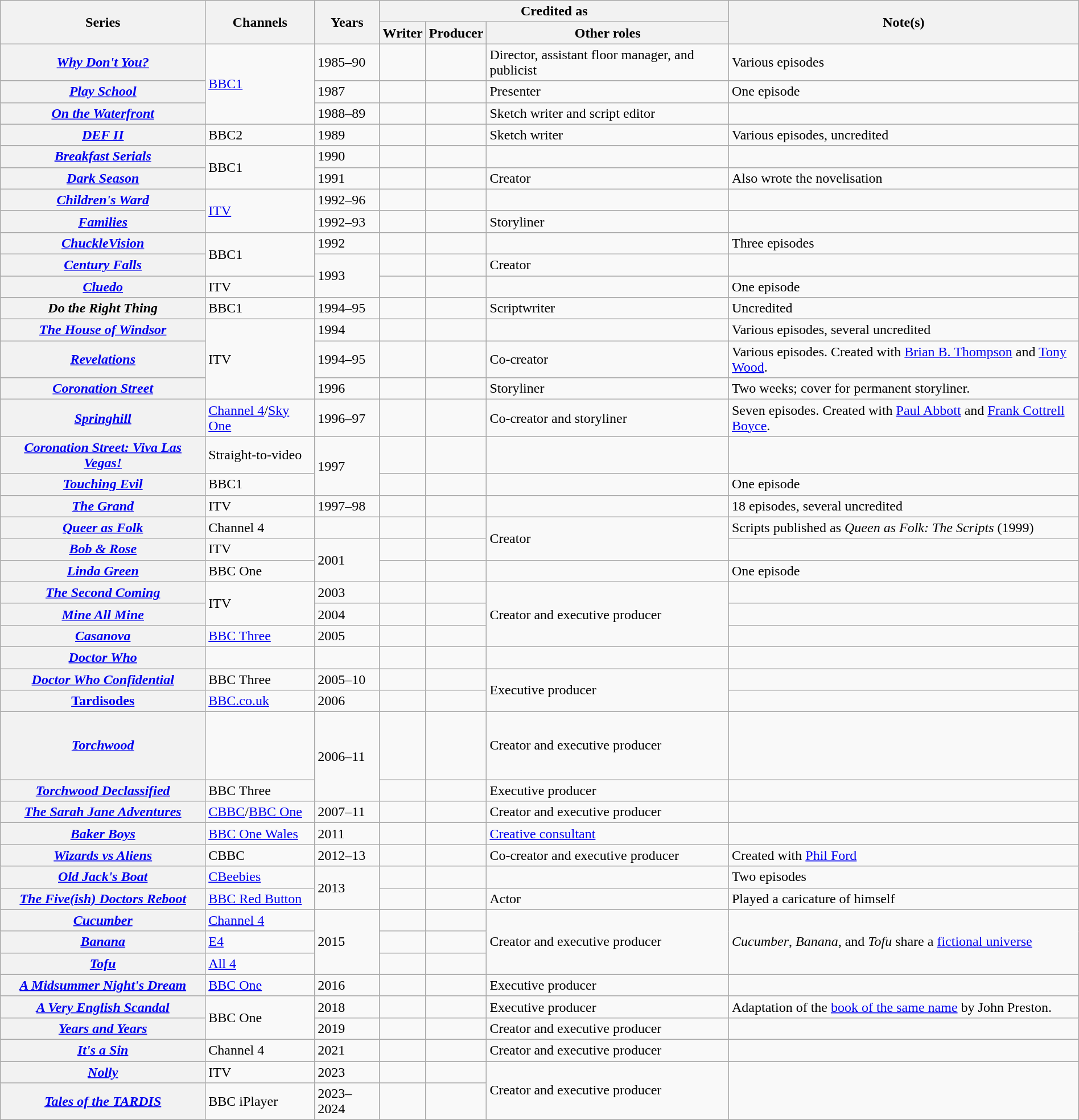<table class="wikitable plainrowheaders" style="width:100%;">
<tr>
<th rowspan="2" scope="col" style="width:19%;">Series</th>
<th rowspan=2 scope="col">Channels</th>
<th rowspan=2 scope="col">Years</th>
<th colspan=3>Credited as</th>
<th rowspan=2 scope="col">Note(s)</th>
</tr>
<tr>
<th scope="col">Writer</th>
<th scope="col">Producer</th>
<th>Other roles</th>
</tr>
<tr>
<th scope="row"><em><a href='#'>Why Don't You?</a></em></th>
<td rowspan="3"><a href='#'>BBC1</a></td>
<td>1985–90</td>
<td></td>
<td></td>
<td>Director, assistant floor manager, and publicist</td>
<td>Various episodes</td>
</tr>
<tr>
<th scope="row"><em><a href='#'>Play School</a></em></th>
<td>1987</td>
<td></td>
<td></td>
<td>Presenter</td>
<td>One episode</td>
</tr>
<tr>
<th scope="row"><em><a href='#'>On the Waterfront</a></em></th>
<td>1988–89</td>
<td></td>
<td></td>
<td>Sketch writer and script editor</td>
<td></td>
</tr>
<tr>
<th scope="row"><em><a href='#'>DEF II</a></em></th>
<td>BBC2</td>
<td>1989</td>
<td></td>
<td></td>
<td>Sketch writer</td>
<td>Various episodes, uncredited</td>
</tr>
<tr>
<th scope="row"><em><a href='#'>Breakfast Serials</a></em></th>
<td rowspan="2">BBC1</td>
<td>1990</td>
<td></td>
<td></td>
<td></td>
<td></td>
</tr>
<tr>
<th scope="row"><em><a href='#'>Dark Season</a></em></th>
<td>1991</td>
<td></td>
<td></td>
<td>Creator</td>
<td>Also wrote the novelisation</td>
</tr>
<tr>
<th scope="row"><em><a href='#'>Children's Ward</a></em></th>
<td rowspan="2"><a href='#'>ITV</a></td>
<td>1992–96</td>
<td></td>
<td></td>
<td></td>
<td></td>
</tr>
<tr>
<th scope="row"><em><a href='#'>Families</a></em></th>
<td>1992–93</td>
<td></td>
<td></td>
<td>Storyliner</td>
<td></td>
</tr>
<tr>
<th scope="row"><em><a href='#'>ChuckleVision</a></em></th>
<td rowspan="2">BBC1</td>
<td>1992</td>
<td></td>
<td></td>
<td></td>
<td>Three episodes</td>
</tr>
<tr>
<th scope="row"><em><a href='#'>Century Falls</a></em></th>
<td rowspan="2">1993</td>
<td></td>
<td></td>
<td>Creator</td>
<td></td>
</tr>
<tr>
<th scope="row"><em><a href='#'>Cluedo</a></em></th>
<td>ITV</td>
<td></td>
<td></td>
<td></td>
<td>One episode</td>
</tr>
<tr>
<th scope="row"><em>Do the Right Thing</em></th>
<td>BBC1</td>
<td>1994–95</td>
<td></td>
<td></td>
<td>Scriptwriter</td>
<td>Uncredited</td>
</tr>
<tr>
<th scope="row"><em><a href='#'>The House of Windsor</a></em></th>
<td rowspan="3">ITV</td>
<td>1994</td>
<td></td>
<td></td>
<td></td>
<td>Various episodes, several uncredited</td>
</tr>
<tr>
<th scope="row"><em><a href='#'>Revelations</a></em></th>
<td>1994–95</td>
<td></td>
<td></td>
<td>Co-creator</td>
<td>Various episodes. Created with <a href='#'>Brian B. Thompson</a> and <a href='#'>Tony Wood</a>.</td>
</tr>
<tr>
<th scope="row"><em><a href='#'>Coronation Street</a></em></th>
<td>1996</td>
<td></td>
<td></td>
<td>Storyliner</td>
<td>Two weeks; cover for permanent storyliner.</td>
</tr>
<tr>
<th scope="row"><em><a href='#'>Springhill</a></em></th>
<td><a href='#'>Channel 4</a>/<a href='#'>Sky One</a></td>
<td>1996–97</td>
<td></td>
<td></td>
<td>Co-creator and storyliner</td>
<td>Seven episodes. Created with <a href='#'>Paul Abbott</a> and <a href='#'>Frank Cottrell Boyce</a>.</td>
</tr>
<tr>
<th scope="row"><em><a href='#'>Coronation Street: Viva Las Vegas!</a></em></th>
<td>Straight-to-video</td>
<td rowspan="2">1997</td>
<td></td>
<td></td>
<td></td>
<td></td>
</tr>
<tr>
<th scope="row"><em><a href='#'>Touching Evil</a></em></th>
<td>BBC1</td>
<td></td>
<td></td>
<td></td>
<td>One episode</td>
</tr>
<tr>
<th scope="row"><em><a href='#'>The Grand</a></em></th>
<td>ITV</td>
<td>1997–98</td>
<td></td>
<td></td>
<td></td>
<td>18 episodes, several uncredited</td>
</tr>
<tr>
<th scope="row"><em><a href='#'>Queer as Folk</a></em></th>
<td>Channel 4</td>
<td></td>
<td></td>
<td></td>
<td rowspan="2">Creator</td>
<td>Scripts published as <em>Queen as Folk: The Scripts</em> (1999)</td>
</tr>
<tr>
<th scope="row"><em><a href='#'>Bob & Rose</a></em></th>
<td>ITV</td>
<td rowspan="2">2001</td>
<td></td>
<td></td>
<td></td>
</tr>
<tr>
<th scope="row"><em><a href='#'>Linda Green</a></em></th>
<td>BBC One</td>
<td></td>
<td></td>
<td></td>
<td>One episode</td>
</tr>
<tr>
<th scope="row"><em><a href='#'>The Second Coming</a></em></th>
<td rowspan="2">ITV</td>
<td>2003</td>
<td></td>
<td></td>
<td rowspan="3">Creator and executive producer</td>
<td></td>
</tr>
<tr>
<th scope="row"><em><a href='#'>Mine All Mine</a></em></th>
<td>2004</td>
<td></td>
<td></td>
<td></td>
</tr>
<tr>
<th scope="row"><em><a href='#'>Casanova</a></em></th>
<td><a href='#'>BBC Three</a></td>
<td>2005</td>
<td></td>
<td></td>
<td></td>
</tr>
<tr>
<th scope="row"><em><a href='#'>Doctor Who</a></em></th>
<td></td>
<td></td>
<td></td>
<td></td>
<td></td>
<td></td>
</tr>
<tr>
<th scope="row"><em><a href='#'>Doctor Who Confidential</a></em></th>
<td>BBC Three</td>
<td>2005–10</td>
<td></td>
<td></td>
<td rowspan="2">Executive producer</td>
<td></td>
</tr>
<tr>
<th scope="row"><a href='#'>Tardisodes</a></th>
<td><a href='#'>BBC.co.uk</a></td>
<td>2006</td>
<td></td>
<td></td>
<td></td>
</tr>
<tr>
<th scope="row"><em><a href='#'>Torchwood</a></em></th>
<td><br><br><br><br></td>
<td rowspan="2">2006–11</td>
<td></td>
<td></td>
<td>Creator and executive producer</td>
<td></td>
</tr>
<tr>
<th scope="row"><em><a href='#'>Torchwood Declassified</a></em></th>
<td>BBC Three</td>
<td></td>
<td></td>
<td>Executive producer</td>
<td></td>
</tr>
<tr>
<th scope="row"><em><a href='#'>The Sarah Jane Adventures</a></em></th>
<td><a href='#'>CBBC</a>/<a href='#'>BBC One</a></td>
<td>2007–11</td>
<td></td>
<td></td>
<td>Creator and executive producer</td>
<td></td>
</tr>
<tr>
<th scope="row"><em><a href='#'>Baker Boys</a></em></th>
<td><a href='#'>BBC One Wales</a></td>
<td>2011</td>
<td></td>
<td></td>
<td><a href='#'>Creative consultant</a></td>
<td></td>
</tr>
<tr>
<th scope="row"><em><a href='#'>Wizards vs Aliens</a></em></th>
<td>CBBC</td>
<td>2012–13</td>
<td></td>
<td></td>
<td>Co-creator and executive producer</td>
<td>Created with <a href='#'>Phil Ford</a></td>
</tr>
<tr>
<th scope="row"><em><a href='#'>Old Jack's Boat</a></em></th>
<td><a href='#'>CBeebies</a></td>
<td rowspan="2">2013</td>
<td></td>
<td></td>
<td></td>
<td>Two episodes</td>
</tr>
<tr>
<th scope="row"><em><a href='#'>The Five(ish) Doctors Reboot</a></em></th>
<td><a href='#'>BBC Red Button</a></td>
<td></td>
<td></td>
<td>Actor</td>
<td>Played a caricature of himself</td>
</tr>
<tr>
<th scope="row"><em><a href='#'>Cucumber</a></em></th>
<td><a href='#'>Channel 4</a></td>
<td rowspan="3">2015</td>
<td></td>
<td></td>
<td rowspan="3">Creator and executive producer</td>
<td rowspan=3><em>Cucumber</em>, <em>Banana</em>, and <em>Tofu</em> share a <a href='#'>fictional universe</a></td>
</tr>
<tr>
<th scope="row"><em><a href='#'>Banana</a></em></th>
<td><a href='#'>E4</a></td>
<td></td>
<td></td>
</tr>
<tr>
<th scope="row"><em><a href='#'>Tofu</a></em></th>
<td><a href='#'>All 4</a></td>
<td></td>
<td></td>
</tr>
<tr>
<th scope="row"><em><a href='#'>A Midsummer Night's Dream</a></em></th>
<td><a href='#'>BBC One</a></td>
<td>2016</td>
<td></td>
<td></td>
<td>Executive producer</td>
<td></td>
</tr>
<tr>
<th scope="row"><em><a href='#'>A Very English Scandal</a></em></th>
<td rowspan="2">BBC One</td>
<td>2018</td>
<td></td>
<td></td>
<td>Executive producer</td>
<td>Adaptation of the <a href='#'>book of the same name</a> by John Preston.</td>
</tr>
<tr>
<th scope="row"><em><a href='#'>Years and Years</a></em></th>
<td>2019</td>
<td></td>
<td></td>
<td>Creator and executive producer</td>
<td></td>
</tr>
<tr>
<th scope="row"><em><a href='#'>It's a Sin</a></em></th>
<td>Channel 4</td>
<td>2021</td>
<td></td>
<td></td>
<td>Creator and executive producer</td>
<td></td>
</tr>
<tr>
<th scope="row"><em><a href='#'>Nolly</a></em></th>
<td>ITV</td>
<td>2023</td>
<td></td>
<td></td>
<td rowspan="2">Creator and executive producer</td>
<td rowspan=2></td>
</tr>
<tr>
<th scope="row"><em><a href='#'>Tales of the TARDIS</a></em></th>
<td>BBC iPlayer</td>
<td>2023–2024</td>
<td></td>
<td></td>
</tr>
</table>
